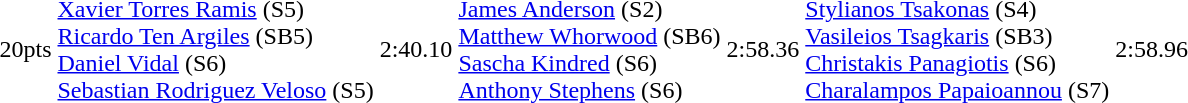<table>
<tr>
<td>20pts</td>
<td><a href='#'>Xavier Torres Ramis</a> (S5)<br><a href='#'>Ricardo Ten Argiles</a> (SB5)<br><a href='#'>Daniel Vidal</a> (S6)<br><a href='#'>Sebastian Rodriguez Veloso</a> (S5)<br></td>
<td>2:40.10</td>
<td><a href='#'>James Anderson</a> (S2)<br><a href='#'>Matthew Whorwood</a> (SB6)<br><a href='#'>Sascha Kindred</a> (S6)<br><a href='#'>Anthony Stephens</a> (S6)<br></td>
<td>2:58.36</td>
<td><a href='#'>Stylianos Tsakonas</a> (S4)<br><a href='#'>Vasileios Tsagkaris</a> (SB3)<br><a href='#'>Christakis Panagiotis</a> (S6)<br><a href='#'>Charalampos Papaioannou</a> (S7)<br></td>
<td>2:58.96</td>
</tr>
</table>
